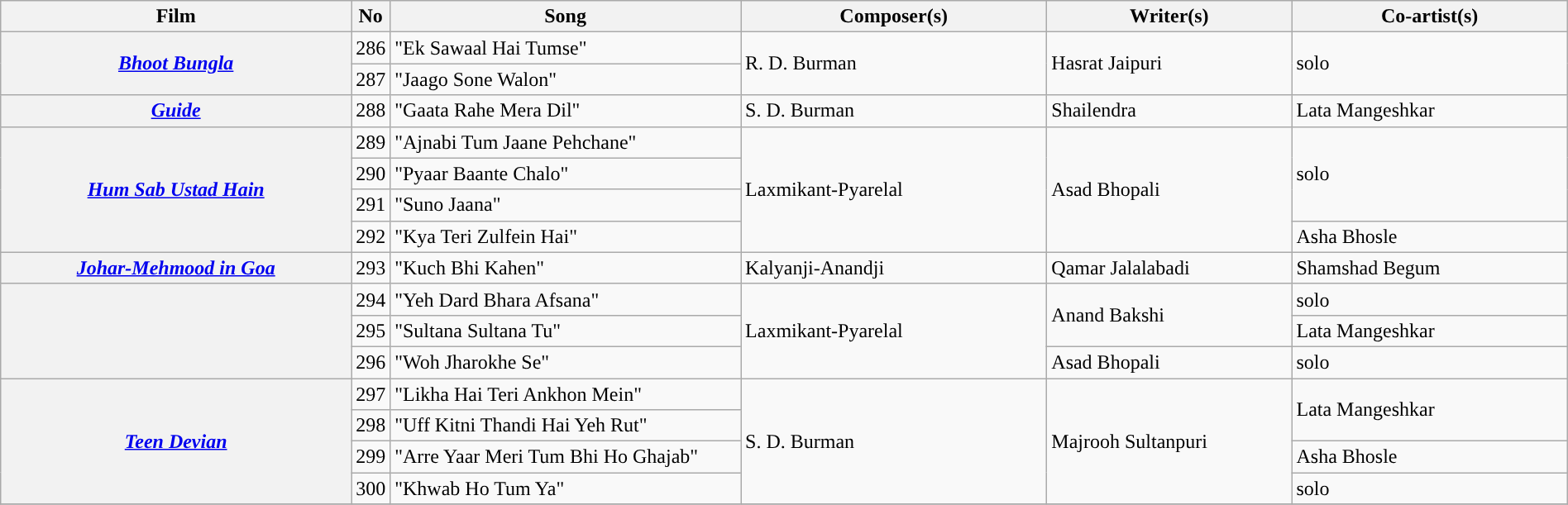<table class="wikitable plainrowheaders" width="100%" textcolor:#000;">
<tr style="background:#b0e0e66;">
<th scope="col" width=23%><strong>Film</strong></th>
<th><strong>No</strong></th>
<th scope="col" width=23%><strong>Song</strong></th>
<th scope="col" width=20%><strong>Composer(s)</strong></th>
<th scope="col" width=16%><strong>Writer(s)</strong></th>
<th scope="col" width=18%><strong>Co-artist(s)</strong></th>
</tr>
<tr>
<th rowspan=2><em><a href='#'>Bhoot Bungla</a></em></th>
<td>286</td>
<td>"Ek Sawaal Hai Tumse"</td>
<td rowspan=2>R. D. Burman</td>
<td rowspan=2>Hasrat Jaipuri</td>
<td rowspan=2>solo</td>
</tr>
<tr>
<td>287</td>
<td>"Jaago Sone Walon"</td>
</tr>
<tr>
<th><em><a href='#'>Guide</a></em></th>
<td>288</td>
<td>"Gaata Rahe Mera Dil"</td>
<td>S. D. Burman</td>
<td>Shailendra</td>
<td>Lata Mangeshkar</td>
</tr>
<tr>
<th rowspan=4><em><a href='#'>Hum Sab Ustad Hain</a></em></th>
<td>289</td>
<td>"Ajnabi Tum Jaane Pehchane"</td>
<td rowspan=4>Laxmikant-Pyarelal</td>
<td rowspan=4>Asad Bhopali</td>
<td rowspan=3>solo</td>
</tr>
<tr>
<td>290</td>
<td>"Pyaar Baante Chalo"</td>
</tr>
<tr>
<td>291</td>
<td>"Suno Jaana"</td>
</tr>
<tr>
<td>292</td>
<td>"Kya Teri Zulfein Hai"</td>
<td>Asha Bhosle</td>
</tr>
<tr>
<th><em><a href='#'>Johar-Mehmood in Goa</a></em></th>
<td>293</td>
<td>"Kuch Bhi Kahen"</td>
<td>Kalyanji-Anandji</td>
<td>Qamar Jalalabadi</td>
<td>Shamshad Begum</td>
</tr>
<tr>
<th rowspan=3><em></em></th>
<td>294</td>
<td>"Yeh Dard Bhara Afsana"</td>
<td rowspan=3>Laxmikant-Pyarelal</td>
<td rowspan=2>Anand Bakshi</td>
<td>solo</td>
</tr>
<tr>
<td>295</td>
<td>"Sultana Sultana Tu"</td>
<td>Lata Mangeshkar</td>
</tr>
<tr>
<td>296</td>
<td>"Woh Jharokhe Se"</td>
<td>Asad Bhopali</td>
<td>solo</td>
</tr>
<tr>
<th rowspan=4><em><a href='#'>Teen Devian</a></em></th>
<td>297</td>
<td>"Likha Hai Teri Ankhon Mein"</td>
<td rowspan=4>S. D. Burman</td>
<td rowspan=4>Majrooh Sultanpuri</td>
<td rowspan=2>Lata Mangeshkar</td>
</tr>
<tr>
<td>298</td>
<td>"Uff Kitni Thandi Hai Yeh Rut"</td>
</tr>
<tr>
<td>299</td>
<td>"Arre Yaar Meri Tum Bhi Ho Ghajab"</td>
<td>Asha Bhosle</td>
</tr>
<tr>
<td>300</td>
<td>"Khwab Ho Tum Ya"</td>
<td>solo</td>
</tr>
<tr>
</tr>
</table>
